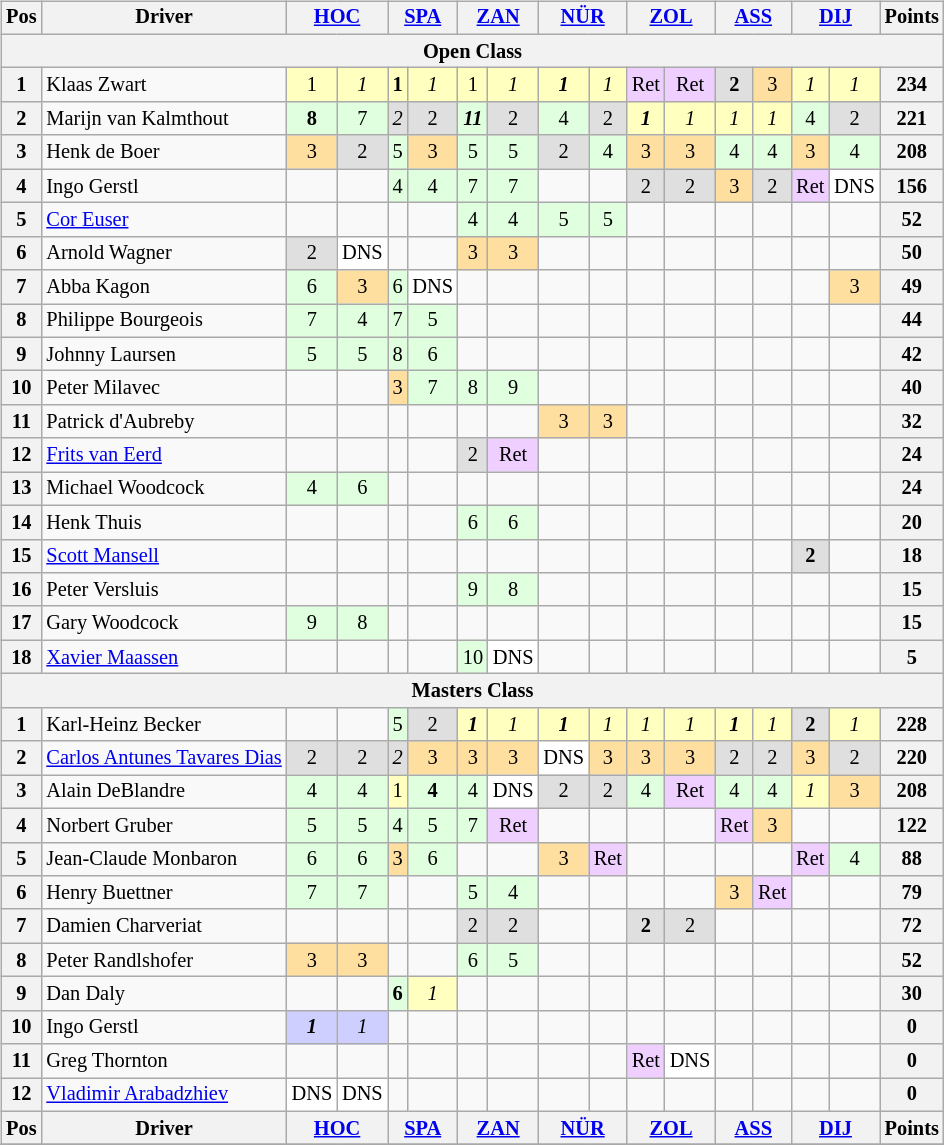<table>
<tr valign="top">
<td><br><table class="wikitable" style="font-size: 85%; text-align: center;">
<tr valign="top">
<th valign=middle>Pos</th>
<th valign=middle>Driver</th>
<th colspan=2><a href='#'>HOC</a><br></th>
<th colspan=2><a href='#'>SPA</a><br></th>
<th colspan=2><a href='#'>ZAN</a><br></th>
<th colspan=2><a href='#'>NÜR</a><br></th>
<th colspan=2><a href='#'>ZOL</a><br></th>
<th colspan=2><a href='#'>ASS</a><br></th>
<th colspan=2><a href='#'>DIJ</a><br></th>
<th valign=middle>Points</th>
</tr>
<tr>
<th colspan=17>Open Class</th>
</tr>
<tr>
<th>1</th>
<td align=left> Klaas Zwart</td>
<td style="background:#FFFFBF;">1</td>
<td style="background:#FFFFBF;"><em>1</em></td>
<td style="background:#FFFFBF;"><strong>1</strong></td>
<td style="background:#FFFFBF;"><em>1</em></td>
<td style="background:#FFFFBF;">1</td>
<td style="background:#FFFFBF;"><em>1</em></td>
<td style="background:#FFFFBF;"><strong><em>1</em></strong></td>
<td style="background:#FFFFBF;"><em>1</em></td>
<td style="background:#EFCFFF;">Ret</td>
<td style="background:#EFCFFF;">Ret</td>
<td style="background:#DFDFDF;"><strong>2</strong></td>
<td style="background:#FFDF9F;">3</td>
<td style="background:#FFFFBF;"><em>1</em></td>
<td style="background:#FFFFBF;"><em>1</em></td>
<th>234</th>
</tr>
<tr>
<th>2</th>
<td align=left> Marijn van Kalmthout</td>
<td style="background:#DFFFDF;"><strong>8</strong></td>
<td style="background:#DFFFDF;">7</td>
<td style="background:#DFDFDF;"><em>2</em></td>
<td style="background:#DFDFDF;">2</td>
<td style="background:#DFFFDF;"><strong><em>11</em></strong></td>
<td style="background:#DFDFDF;">2</td>
<td style="background:#DFFFDF;">4</td>
<td style="background:#DFDFDF;">2</td>
<td style="background:#FFFFBF;"><strong><em>1</em></strong></td>
<td style="background:#FFFFBF;"><em>1</em></td>
<td style="background:#FFFFBF;"><em>1</em></td>
<td style="background:#FFFFBF;"><em>1</em></td>
<td style="background:#DFFFDF;">4</td>
<td style="background:#DFDFDF;">2</td>
<th>221</th>
</tr>
<tr>
<th>3</th>
<td align=left> Henk de Boer</td>
<td style="background:#FFDF9F;">3</td>
<td style="background:#DFDFDF;">2</td>
<td style="background:#DFFFDF;">5</td>
<td style="background:#FFDF9F;">3</td>
<td style="background:#DFFFDF;">5</td>
<td style="background:#DFFFDF;">5</td>
<td style="background:#DFDFDF;">2</td>
<td style="background:#DFFFDF;">4</td>
<td style="background:#FFDF9F;">3</td>
<td style="background:#FFDF9F;">3</td>
<td style="background:#DFFFDF;">4</td>
<td style="background:#DFFFDF;">4</td>
<td style="background:#FFDF9F;">3</td>
<td style="background:#DFFFDF;">4</td>
<th>208</th>
</tr>
<tr>
<th>4</th>
<td align=left> Ingo Gerstl</td>
<td></td>
<td></td>
<td style="background:#DFFFDF;">4</td>
<td style="background:#DFFFDF;">4</td>
<td style="background:#DFFFDF;">7</td>
<td style="background:#DFFFDF;">7</td>
<td></td>
<td></td>
<td style="background:#DFDFDF;">2</td>
<td style="background:#DFDFDF;">2</td>
<td style="background:#FFDF9F;">3</td>
<td style="background:#DFDFDF;">2</td>
<td style="background:#EFCFFF;">Ret</td>
<td style="background:#FFFFFF;">DNS</td>
<th>156</th>
</tr>
<tr>
<th>5</th>
<td align=left> <a href='#'>Cor Euser</a></td>
<td></td>
<td></td>
<td></td>
<td></td>
<td style="background:#DFFFDF;">4</td>
<td style="background:#DFFFDF;">4</td>
<td style="background:#DFFFDF;">5</td>
<td style="background:#DFFFDF;">5</td>
<td></td>
<td></td>
<td></td>
<td></td>
<td></td>
<td></td>
<th>52</th>
</tr>
<tr>
<th>6</th>
<td align=left> Arnold Wagner</td>
<td style="background:#DFDFDF;">2</td>
<td style="background:#FFFFFF;">DNS</td>
<td></td>
<td></td>
<td style="background:#FFDF9F;">3</td>
<td style="background:#FFDF9F;">3</td>
<td></td>
<td></td>
<td></td>
<td></td>
<td></td>
<td></td>
<td></td>
<td></td>
<th>50</th>
</tr>
<tr>
<th>7</th>
<td align=left> Abba Kagon</td>
<td style="background:#DFFFDF;">6</td>
<td style="background:#FFDF9F;">3</td>
<td style="background:#DFFFDF;">6</td>
<td style="background:#FFFFFF;">DNS</td>
<td></td>
<td></td>
<td></td>
<td></td>
<td></td>
<td></td>
<td></td>
<td></td>
<td></td>
<td style="background:#FFDF9F;">3</td>
<th>49</th>
</tr>
<tr>
<th>8</th>
<td align=left> Philippe Bourgeois</td>
<td style="background:#DFFFDF;">7</td>
<td style="background:#DFFFDF;">4</td>
<td style="background:#DFFFDF;">7</td>
<td style="background:#DFFFDF;">5</td>
<td></td>
<td></td>
<td></td>
<td></td>
<td></td>
<td></td>
<td></td>
<td></td>
<td></td>
<td></td>
<th>44</th>
</tr>
<tr>
<th>9</th>
<td align=left> Johnny Laursen</td>
<td style="background:#DFFFDF;">5</td>
<td style="background:#DFFFDF;">5</td>
<td style="background:#DFFFDF;">8</td>
<td style="background:#DFFFDF;">6</td>
<td></td>
<td></td>
<td></td>
<td></td>
<td></td>
<td></td>
<td></td>
<td></td>
<td></td>
<td></td>
<th>42</th>
</tr>
<tr>
<th>10</th>
<td align=left> Peter Milavec</td>
<td></td>
<td></td>
<td style="background:#FFDF9F;">3</td>
<td style="background:#DFFFDF;">7</td>
<td style="background:#DFFFDF;">8</td>
<td style="background:#DFFFDF;">9</td>
<td></td>
<td></td>
<td></td>
<td></td>
<td></td>
<td></td>
<td></td>
<td></td>
<th>40</th>
</tr>
<tr>
<th>11</th>
<td align=left> Patrick d'Aubreby</td>
<td></td>
<td></td>
<td></td>
<td></td>
<td></td>
<td></td>
<td style="background:#FFDF9F;">3</td>
<td style="background:#FFDF9F;">3</td>
<td></td>
<td></td>
<td></td>
<td></td>
<td></td>
<td></td>
<th>32</th>
</tr>
<tr>
<th>12</th>
<td align=left> <a href='#'>Frits van Eerd</a></td>
<td></td>
<td></td>
<td></td>
<td></td>
<td style="background:#DFDFDF;">2</td>
<td style="background:#EFCFFF;">Ret</td>
<td></td>
<td></td>
<td></td>
<td></td>
<td></td>
<td></td>
<td></td>
<td></td>
<th>24</th>
</tr>
<tr>
<th>13</th>
<td align=left> Michael Woodcock</td>
<td style="background:#DFFFDF;">4</td>
<td style="background:#DFFFDF;">6</td>
<td></td>
<td></td>
<td></td>
<td></td>
<td></td>
<td></td>
<td></td>
<td></td>
<td></td>
<td></td>
<td></td>
<td></td>
<th>24</th>
</tr>
<tr>
<th>14</th>
<td align=left> Henk Thuis</td>
<td></td>
<td></td>
<td></td>
<td></td>
<td style="background:#DFFFDF;">6</td>
<td style="background:#DFFFDF;">6</td>
<td></td>
<td></td>
<td></td>
<td></td>
<td></td>
<td></td>
<td></td>
<td></td>
<th>20</th>
</tr>
<tr>
<th>15</th>
<td align=left> <a href='#'>Scott Mansell</a></td>
<td></td>
<td></td>
<td></td>
<td></td>
<td></td>
<td></td>
<td></td>
<td></td>
<td></td>
<td></td>
<td></td>
<td></td>
<td style="background:#DFDFDF;"><strong>2</strong></td>
<td></td>
<th>18</th>
</tr>
<tr>
<th>16</th>
<td align=left> Peter Versluis</td>
<td></td>
<td></td>
<td></td>
<td></td>
<td style="background:#DFFFDF;">9</td>
<td style="background:#DFFFDF;">8</td>
<td></td>
<td></td>
<td></td>
<td></td>
<td></td>
<td></td>
<td></td>
<td></td>
<th>15</th>
</tr>
<tr>
<th>17</th>
<td align=left> Gary Woodcock</td>
<td style="background:#DFFFDF;">9</td>
<td style="background:#DFFFDF;">8</td>
<td></td>
<td></td>
<td></td>
<td></td>
<td></td>
<td></td>
<td></td>
<td></td>
<td></td>
<td></td>
<td></td>
<td></td>
<th>15</th>
</tr>
<tr>
<th>18</th>
<td align=left> <a href='#'>Xavier Maassen</a></td>
<td></td>
<td></td>
<td></td>
<td></td>
<td style="background:#DFFFDF;">10</td>
<td style="background:#FFFFFF;">DNS</td>
<td></td>
<td></td>
<td></td>
<td></td>
<td></td>
<td></td>
<td></td>
<td></td>
<th>5</th>
</tr>
<tr>
<th colspan=17>Masters Class</th>
</tr>
<tr>
<th>1</th>
<td align=left> Karl-Heinz Becker</td>
<td></td>
<td></td>
<td style="background:#DFFFDF;">5</td>
<td style="background:#DFDFDF;">2</td>
<td style="background:#FFFFBF;"><strong><em>1</em></strong></td>
<td style="background:#FFFFBF;"><em>1</em></td>
<td style="background:#FFFFBF;"><strong><em>1</em></strong></td>
<td style="background:#FFFFBF;"><em>1</em></td>
<td style="background:#FFFFBF;"><em>1</em></td>
<td style="background:#FFFFBF;"><em>1</em></td>
<td style="background:#FFFFBF;"><strong><em>1</em></strong></td>
<td style="background:#FFFFBF;"><em>1</em></td>
<td style="background:#DFDFDF;"><strong>2</strong></td>
<td style="background:#FFFFBF;"><em>1</em></td>
<th>228</th>
</tr>
<tr>
<th>2</th>
<td align=left> <a href='#'>Carlos Antunes Tavares Dias</a></td>
<td style="background:#DFDFDF;">2</td>
<td style="background:#DFDFDF;">2</td>
<td style="background:#DFDFDF;"><em>2</em></td>
<td style="background:#FFDF9F;">3</td>
<td style="background:#FFDF9F;">3</td>
<td style="background:#FFDF9F;">3</td>
<td style="background:#FFFFFF;">DNS</td>
<td style="background:#FFDF9F;">3</td>
<td style="background:#FFDF9F;">3</td>
<td style="background:#FFDF9F;">3</td>
<td style="background:#DFDFDF;">2</td>
<td style="background:#DFDFDF;">2</td>
<td style="background:#FFDF9F;">3</td>
<td style="background:#DFDFDF;">2</td>
<th>220</th>
</tr>
<tr>
<th>3</th>
<td align=left> Alain DeBlandre</td>
<td style="background:#DFFFDF;">4</td>
<td style="background:#DFFFDF;">4</td>
<td style="background:#FFFFBF;">1</td>
<td style="background:#DFFFDF;"><strong>4</strong></td>
<td style="background:#DFFFDF;">4</td>
<td style="background:#FFFFFF;">DNS</td>
<td style="background:#DFDFDF;">2</td>
<td style="background:#DFDFDF;">2</td>
<td style="background:#DFFFDF;">4</td>
<td style="background:#EFCFFF;">Ret</td>
<td style="background:#DFFFDF;">4</td>
<td style="background:#DFFFDF;">4</td>
<td style="background:#FFFFBF;"><em>1</em></td>
<td style="background:#FFDF9F;">3</td>
<th>208</th>
</tr>
<tr>
<th>4</th>
<td align=left> Norbert Gruber</td>
<td style="background:#DFFFDF;">5</td>
<td style="background:#DFFFDF;">5</td>
<td style="background:#DFFFDF;">4</td>
<td style="background:#DFFFDF;">5</td>
<td style="background:#DFFFDF;">7</td>
<td style="background:#EFCFFF;">Ret</td>
<td></td>
<td></td>
<td></td>
<td></td>
<td style="background:#EFCFFF;">Ret</td>
<td style="background:#FFDF9F;">3</td>
<td></td>
<td></td>
<th>122</th>
</tr>
<tr>
<th>5</th>
<td align=left> Jean-Claude Monbaron</td>
<td style="background:#DFFFDF;">6</td>
<td style="background:#DFFFDF;">6</td>
<td style="background:#FFDF9F;">3</td>
<td style="background:#DFFFDF;">6</td>
<td></td>
<td></td>
<td style="background:#FFDF9F;">3</td>
<td style="background:#EFCFFF;">Ret</td>
<td></td>
<td></td>
<td></td>
<td></td>
<td style="background:#EFCFFF;">Ret</td>
<td style="background:#DFFFDF;">4</td>
<th>88</th>
</tr>
<tr>
<th>6</th>
<td align=left> Henry Buettner</td>
<td style="background:#DFFFDF;">7</td>
<td style="background:#DFFFDF;">7</td>
<td></td>
<td></td>
<td style="background:#DFFFDF;">5</td>
<td style="background:#DFFFDF;">4</td>
<td></td>
<td></td>
<td></td>
<td></td>
<td style="background:#FFDF9F;">3</td>
<td style="background:#EFCFFF;">Ret</td>
<td></td>
<td></td>
<th>79</th>
</tr>
<tr>
<th>7</th>
<td align=left> Damien Charveriat</td>
<td></td>
<td></td>
<td></td>
<td></td>
<td style="background:#DFDFDF;">2</td>
<td style="background:#DFDFDF;">2</td>
<td></td>
<td></td>
<td style="background:#DFDFDF;"><strong>2</strong></td>
<td style="background:#DFDFDF;">2</td>
<td></td>
<td></td>
<td></td>
<td></td>
<th>72</th>
</tr>
<tr>
<th>8</th>
<td align=left> Peter Randlshofer</td>
<td style="background:#FFDF9F;">3</td>
<td style="background:#FFDF9F;">3</td>
<td></td>
<td></td>
<td style="background:#DFFFDF;">6</td>
<td style="background:#DFFFDF;">5</td>
<td></td>
<td></td>
<td></td>
<td></td>
<td></td>
<td></td>
<td></td>
<td></td>
<th>52</th>
</tr>
<tr>
<th>9</th>
<td align=left> Dan Daly</td>
<td></td>
<td></td>
<td style="background:#DFFFDF;"><strong>6</strong></td>
<td style="background:#FFFFBF;"><em>1</em></td>
<td></td>
<td></td>
<td></td>
<td></td>
<td></td>
<td></td>
<td></td>
<td></td>
<td></td>
<td></td>
<th>30</th>
</tr>
<tr>
<th>10</th>
<td align=left> Ingo Gerstl</td>
<td style="background:#CFCFFF;"><strong><em>1</em></strong></td>
<td style="background:#CFCFFF;"><em>1</em></td>
<td></td>
<td></td>
<td></td>
<td></td>
<td></td>
<td></td>
<td></td>
<td></td>
<td></td>
<td></td>
<td></td>
<td></td>
<th>0</th>
</tr>
<tr>
<th>11</th>
<td align=left> Greg Thornton</td>
<td></td>
<td></td>
<td></td>
<td></td>
<td></td>
<td></td>
<td></td>
<td></td>
<td style="background:#EFCFFF;">Ret</td>
<td style="background:#FFFFFF;">DNS</td>
<td></td>
<td></td>
<td></td>
<td></td>
<th>0</th>
</tr>
<tr>
<th>12</th>
<td align=left> <a href='#'>Vladimir Arabadzhiev</a></td>
<td style="background:#FFFFFF;">DNS</td>
<td style="background:#FFFFFF;">DNS</td>
<td></td>
<td></td>
<td></td>
<td></td>
<td></td>
<td></td>
<td></td>
<td></td>
<td></td>
<td></td>
<td></td>
<td></td>
<th>0</th>
</tr>
<tr>
<th valign=middle>Pos</th>
<th valign=middle>Driver</th>
<th colspan=2><a href='#'>HOC</a><br></th>
<th colspan=2><a href='#'>SPA</a><br></th>
<th colspan=2><a href='#'>ZAN</a><br></th>
<th colspan=2><a href='#'>NÜR</a><br></th>
<th colspan=2><a href='#'>ZOL</a><br></th>
<th colspan=2><a href='#'>ASS</a><br></th>
<th colspan=2><a href='#'>DIJ</a><br></th>
<th valign=middle>Points</th>
</tr>
<tr>
</tr>
</table>
</td>
<td><br>
<br></td>
</tr>
</table>
